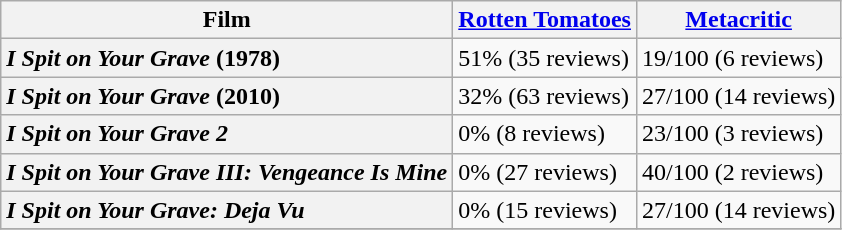<table class="wikitable sortable">
<tr>
<th>Film</th>
<th><a href='#'>Rotten Tomatoes</a></th>
<th><a href='#'>Metacritic</a></th>
</tr>
<tr>
<th style="text-align: left;"><em>I Spit on Your Grave</em> (1978)</th>
<td>51% (35 reviews)</td>
<td>19/100 (6 reviews)</td>
</tr>
<tr>
<th style="text-align: left;"><em>I Spit on Your Grave</em> (2010)</th>
<td>32% (63 reviews)</td>
<td>27/100 (14 reviews)</td>
</tr>
<tr>
<th style="text-align: left;"><em>I Spit on Your Grave 2</em></th>
<td>0% (8 reviews)</td>
<td>23/100 (3 reviews)</td>
</tr>
<tr>
<th style="text-align: left;"><em>I Spit on Your Grave III: Vengeance Is Mine</em></th>
<td>0% (27 reviews)</td>
<td>40/100 (2 reviews)</td>
</tr>
<tr>
<th style="text-align: left;"><em>I Spit on Your Grave: Deja Vu</em></th>
<td>0% (15 reviews)</td>
<td>27/100 (14 reviews)</td>
</tr>
<tr>
</tr>
</table>
